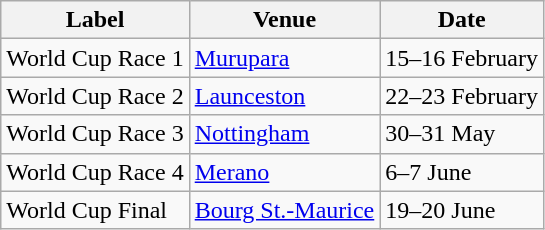<table class="wikitable">
<tr>
<th>Label</th>
<th>Venue</th>
<th>Date</th>
</tr>
<tr align=left>
<td>World Cup Race 1</td>
<td align=left> <a href='#'>Murupara</a></td>
<td align=left>15–16 February</td>
</tr>
<tr align=left>
<td>World Cup Race 2</td>
<td align=left> <a href='#'>Launceston</a></td>
<td align=left>22–23 February</td>
</tr>
<tr align=left>
<td>World Cup Race 3</td>
<td align=left> <a href='#'>Nottingham</a></td>
<td align=left>30–31 May</td>
</tr>
<tr align=left>
<td>World Cup Race 4</td>
<td align=left> <a href='#'>Merano</a></td>
<td align=left>6–7 June</td>
</tr>
<tr align=left>
<td>World Cup Final</td>
<td align=left> <a href='#'>Bourg St.-Maurice</a></td>
<td align=left>19–20 June</td>
</tr>
</table>
